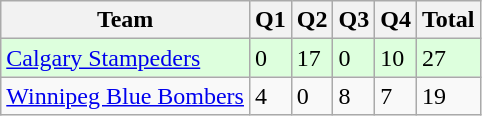<table class="wikitable">
<tr>
<th>Team</th>
<th>Q1</th>
<th>Q2</th>
<th>Q3</th>
<th>Q4</th>
<th>Total</th>
</tr>
<tr style="background-color:#ddffdd">
<td><a href='#'>Calgary Stampeders</a></td>
<td>0</td>
<td>17</td>
<td>0</td>
<td>10</td>
<td>27</td>
</tr>
<tr>
<td><a href='#'>Winnipeg Blue Bombers</a></td>
<td>4</td>
<td>0</td>
<td>8</td>
<td>7</td>
<td>19</td>
</tr>
</table>
